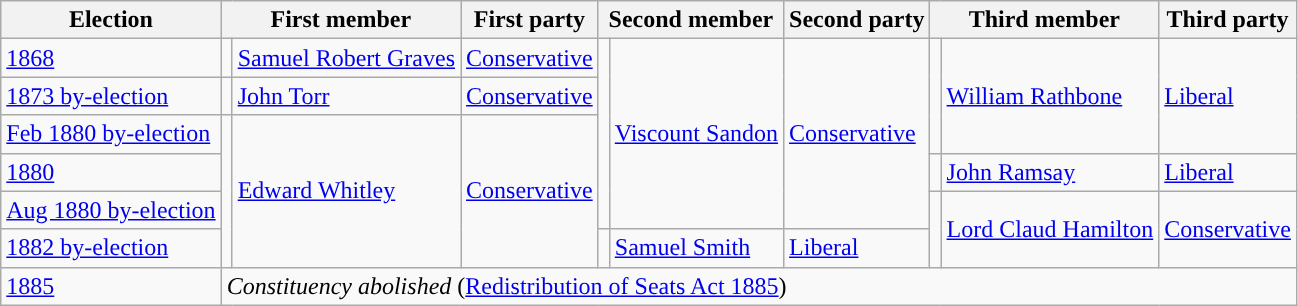<table class="wikitable">
<tr>
<th>Election</th>
<th colspan="2">First member</th>
<th>First party</th>
<th colspan="2">Second member</th>
<th>Second party</th>
<th colspan="2">Third member</th>
<th>Third party</th>
</tr>
<tr>
<td><a href='#'>1868</a></td>
<td style="color:inherit;background-color: "></td>
<td><a href='#'>Samuel Robert Graves</a></td>
<td><a href='#'>Conservative</a></td>
<td rowspan="5" style="color:inherit;background-color: "></td>
<td rowspan="5"><a href='#'>Viscount Sandon</a></td>
<td rowspan="5"><a href='#'>Conservative</a></td>
<td rowspan="3" style="color:inherit;background-color: "></td>
<td rowspan="3"><a href='#'>William Rathbone</a></td>
<td rowspan="3"><a href='#'>Liberal</a></td>
</tr>
<tr>
<td><a href='#'>1873 by-election</a></td>
<td style="color:inherit;background-color: "></td>
<td><a href='#'>John Torr</a></td>
<td><a href='#'>Conservative</a></td>
</tr>
<tr>
<td><a href='#'>Feb 1880 by-election</a></td>
<td rowspan="4" style="color:inherit;background-color: "></td>
<td rowspan="4"><a href='#'>Edward Whitley</a></td>
<td rowspan="4"><a href='#'>Conservative</a></td>
</tr>
<tr>
<td><a href='#'>1880</a></td>
<td style="color:inherit;background-color: "></td>
<td><a href='#'>John Ramsay</a></td>
<td><a href='#'>Liberal</a></td>
</tr>
<tr>
<td><a href='#'>Aug 1880 by-election</a></td>
<td rowspan="2" style="color:inherit;background-color: "></td>
<td rowspan="2"><a href='#'>Lord Claud Hamilton</a></td>
<td rowspan="2"><a href='#'>Conservative</a></td>
</tr>
<tr>
<td><a href='#'>1882 by-election</a></td>
<td style="color:inherit;background-color: "></td>
<td><a href='#'>Samuel Smith</a></td>
<td><a href='#'>Liberal</a></td>
</tr>
<tr>
<td><a href='#'>1885</a></td>
<td colspan="9"><em>Constituency abolished</em> (<a href='#'>Redistribution of Seats Act 1885</a>)</td>
</tr>
</table>
